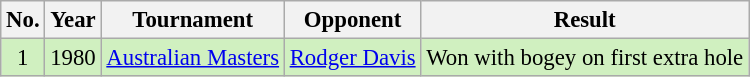<table class="wikitable" style="font-size:95%;">
<tr>
<th>No.</th>
<th>Year</th>
<th>Tournament</th>
<th>Opponent</th>
<th>Result</th>
</tr>
<tr style="background:#D0F0C0;">
<td align=center>1</td>
<td>1980</td>
<td><a href='#'>Australian Masters</a></td>
<td> <a href='#'>Rodger Davis</a></td>
<td>Won with bogey on first extra hole</td>
</tr>
</table>
